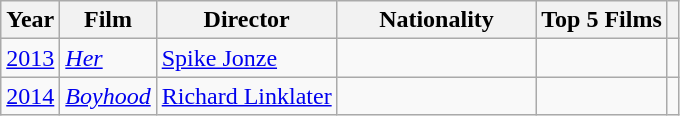<table class="wikitable sortable plainrowheaders">
<tr>
<th bgcolor="#efefef">Year</th>
<th bgcolor="#efefef">Film</th>
<th bgcolor="#efefef">Director</th>
<th bgcolor="#efefef" width=125px>Nationality</th>
<th bgcolor="#efefef" class=unsortable>Top 5 Films</th>
<th bgcolor="#efefef" class=unsortable></th>
</tr>
<tr>
<td align="center"><a href='#'>2013</a></td>
<td><em><a href='#'>Her</a></em></td>
<td><a href='#'>Spike Jonze</a></td>
<td></td>
<td></td>
<td align="center"></td>
</tr>
<tr>
<td align="center"><a href='#'>2014</a></td>
<td><em><a href='#'>Boyhood</a></em></td>
<td><a href='#'>Richard Linklater</a></td>
<td></td>
<td></td>
<td align="center"></td>
</tr>
</table>
